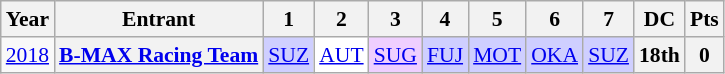<table class="wikitable" style="text-align: center; font-size: 90%">
<tr>
<th>Year</th>
<th>Entrant</th>
<th>1</th>
<th>2</th>
<th>3</th>
<th>4</th>
<th>5</th>
<th>6</th>
<th>7</th>
<th>DC</th>
<th>Pts</th>
</tr>
<tr>
<td><a href='#'>2018</a></td>
<th><a href='#'>B-MAX Racing Team</a></th>
<td style="background:#CFCFFF;"><a href='#'>SUZ</a><br></td>
<td style="background:#FFFFFF;"><a href='#'>AUT</a><br></td>
<td style="background:#EFCFFF;"><a href='#'>SUG</a><br></td>
<td style="background:#CFCFFF;"><a href='#'>FUJ</a><br></td>
<td style="background:#CFCFFF;"><a href='#'>MOT</a><br></td>
<td style="background:#CFCFFF;"><a href='#'>OKA</a><br></td>
<td style="background:#CFCFFF;"><a href='#'>SUZ</a><br></td>
<th>18th</th>
<th>0</th>
</tr>
</table>
